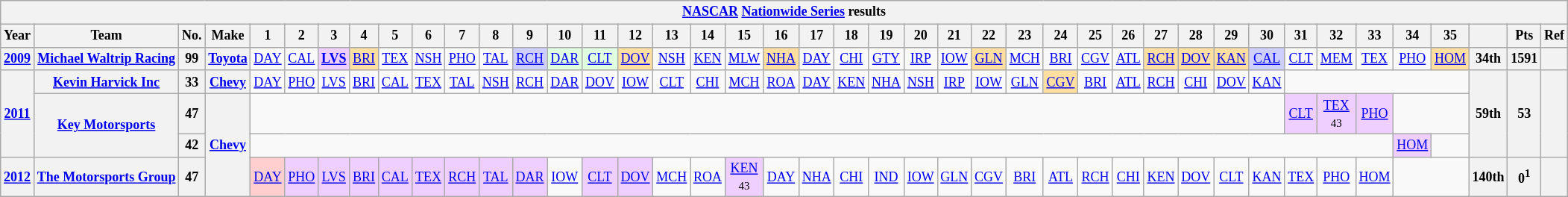<table class="wikitable" style="text-align:center; font-size:75%">
<tr>
<th colspan=45><a href='#'>NASCAR</a> <a href='#'>Nationwide Series</a> results</th>
</tr>
<tr>
<th>Year</th>
<th>Team</th>
<th>No.</th>
<th>Make</th>
<th>1</th>
<th>2</th>
<th>3</th>
<th>4</th>
<th>5</th>
<th>6</th>
<th>7</th>
<th>8</th>
<th>9</th>
<th>10</th>
<th>11</th>
<th>12</th>
<th>13</th>
<th>14</th>
<th>15</th>
<th>16</th>
<th>17</th>
<th>18</th>
<th>19</th>
<th>20</th>
<th>21</th>
<th>22</th>
<th>23</th>
<th>24</th>
<th>25</th>
<th>26</th>
<th>27</th>
<th>28</th>
<th>29</th>
<th>30</th>
<th>31</th>
<th>32</th>
<th>33</th>
<th>34</th>
<th>35</th>
<th></th>
<th>Pts</th>
<th>Ref</th>
</tr>
<tr>
<th><a href='#'>2009</a></th>
<th nowrap><a href='#'>Michael Waltrip Racing</a></th>
<th>99</th>
<th><a href='#'>Toyota</a></th>
<td><a href='#'>DAY</a></td>
<td><a href='#'>CAL</a></td>
<td style="background:#EFCFFF;"><strong><a href='#'>LVS</a></strong><br></td>
<td style="background:#FFDF9F;"><a href='#'>BRI</a><br></td>
<td><a href='#'>TEX</a></td>
<td><a href='#'>NSH</a></td>
<td><a href='#'>PHO</a></td>
<td><a href='#'>TAL</a></td>
<td style="background:#CFCFFF;"><a href='#'>RCH</a><br></td>
<td style="background:#DFFFDF;"><a href='#'>DAR</a><br></td>
<td style="background:#DFFFDF;"><a href='#'>CLT</a><br></td>
<td style="background:#FFDF9F;"><a href='#'>DOV</a><br></td>
<td><a href='#'>NSH</a></td>
<td><a href='#'>KEN</a></td>
<td><a href='#'>MLW</a></td>
<td style="background:#FFDF9F;"><a href='#'>NHA</a><br></td>
<td><a href='#'>DAY</a></td>
<td><a href='#'>CHI</a></td>
<td><a href='#'>GTY</a></td>
<td><a href='#'>IRP</a></td>
<td><a href='#'>IOW</a></td>
<td style="background:#FFDF9F;"><a href='#'>GLN</a><br></td>
<td><a href='#'>MCH</a></td>
<td><a href='#'>BRI</a></td>
<td><a href='#'>CGV</a></td>
<td><a href='#'>ATL</a></td>
<td style="background:#FFDF9F;"><a href='#'>RCH</a><br></td>
<td style="background:#FFDF9F;"><a href='#'>DOV</a><br></td>
<td style="background:#FFDF9F;"><a href='#'>KAN</a><br></td>
<td style="background:#CFCFFF;"><a href='#'>CAL</a><br></td>
<td><a href='#'>CLT</a></td>
<td><a href='#'>MEM</a></td>
<td><a href='#'>TEX</a></td>
<td><a href='#'>PHO</a></td>
<td style="background:#FFDF9F;"><a href='#'>HOM</a><br></td>
<th>34th</th>
<th>1591</th>
<th></th>
</tr>
<tr>
<th rowspan=3><a href='#'>2011</a></th>
<th><a href='#'>Kevin Harvick Inc</a></th>
<th>33</th>
<th><a href='#'>Chevy</a></th>
<td><a href='#'>DAY</a></td>
<td><a href='#'>PHO</a></td>
<td><a href='#'>LVS</a></td>
<td><a href='#'>BRI</a></td>
<td><a href='#'>CAL</a></td>
<td><a href='#'>TEX</a></td>
<td><a href='#'>TAL</a></td>
<td><a href='#'>NSH</a></td>
<td><a href='#'>RCH</a></td>
<td><a href='#'>DAR</a></td>
<td><a href='#'>DOV</a></td>
<td><a href='#'>IOW</a></td>
<td><a href='#'>CLT</a></td>
<td><a href='#'>CHI</a></td>
<td><a href='#'>MCH</a></td>
<td><a href='#'>ROA</a></td>
<td><a href='#'>DAY</a></td>
<td><a href='#'>KEN</a></td>
<td><a href='#'>NHA</a></td>
<td><a href='#'>NSH</a></td>
<td><a href='#'>IRP</a></td>
<td><a href='#'>IOW</a></td>
<td><a href='#'>GLN</a></td>
<td style="background:#FFDF9F;"><a href='#'>CGV</a><br></td>
<td><a href='#'>BRI</a></td>
<td><a href='#'>ATL</a></td>
<td><a href='#'>RCH</a></td>
<td><a href='#'>CHI</a></td>
<td><a href='#'>DOV</a></td>
<td><a href='#'>KAN</a></td>
<td colspan=5></td>
<th rowspan=3>59th</th>
<th rowspan=3>53</th>
<th rowspan=3></th>
</tr>
<tr>
<th rowspan=2 nowrap><a href='#'>Key Motorsports</a></th>
<th>47</th>
<th rowspan=3><a href='#'>Chevy</a></th>
<td colspan=30></td>
<td style="background:#EFCFFF;"><a href='#'>CLT</a><br></td>
<td style="background:#EFCFFF;"><a href='#'>TEX</a><br><small>43</small></td>
<td style="background:#EFCFFF;"><a href='#'>PHO</a><br></td>
<td colspan=2></td>
</tr>
<tr>
<th>42</th>
<td colspan=33></td>
<td style="background:#EFCFFF;"><a href='#'>HOM</a><br></td>
<td></td>
</tr>
<tr>
<th><a href='#'>2012</a></th>
<th nowrap><a href='#'>The Motorsports Group</a></th>
<th>47</th>
<td style="background:#FFCFCF;"><a href='#'>DAY</a><br></td>
<td style="background:#EFCFFF;"><a href='#'>PHO</a><br></td>
<td style="background:#EFCFFF;"><a href='#'>LVS</a><br></td>
<td style="background:#EFCFFF;"><a href='#'>BRI</a><br></td>
<td style="background:#EFCFFF;"><a href='#'>CAL</a><br></td>
<td style="background:#EFCFFF;"><a href='#'>TEX</a><br></td>
<td style="background:#EFCFFF;"><a href='#'>RCH</a><br></td>
<td style="background:#EFCFFF;"><a href='#'>TAL</a><br></td>
<td style="background:#EFCFFF;"><a href='#'>DAR</a><br></td>
<td><a href='#'>IOW</a></td>
<td style="background:#EFCFFF;"><a href='#'>CLT</a><br></td>
<td style="background:#EFCFFF;"><a href='#'>DOV</a><br></td>
<td><a href='#'>MCH</a></td>
<td><a href='#'>ROA</a></td>
<td style="background:#EFCFFF;"><a href='#'>KEN</a><br><small>43</small></td>
<td><a href='#'>DAY</a></td>
<td><a href='#'>NHA</a></td>
<td><a href='#'>CHI</a></td>
<td><a href='#'>IND</a></td>
<td><a href='#'>IOW</a></td>
<td><a href='#'>GLN</a></td>
<td><a href='#'>CGV</a></td>
<td><a href='#'>BRI</a></td>
<td><a href='#'>ATL</a></td>
<td><a href='#'>RCH</a></td>
<td><a href='#'>CHI</a></td>
<td><a href='#'>KEN</a></td>
<td><a href='#'>DOV</a></td>
<td><a href='#'>CLT</a></td>
<td><a href='#'>KAN</a></td>
<td><a href='#'>TEX</a></td>
<td><a href='#'>PHO</a></td>
<td><a href='#'>HOM</a></td>
<td colspan=2></td>
<th>140th</th>
<th>0<sup>1</sup></th>
<th></th>
</tr>
</table>
